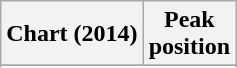<table class="wikitable sortable">
<tr>
<th>Chart (2014)</th>
<th>Peak<br>position</th>
</tr>
<tr>
</tr>
<tr>
</tr>
<tr>
</tr>
<tr>
</tr>
<tr>
</tr>
</table>
